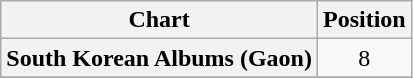<table class="wikitable plainrowheaders" style="text-align:center">
<tr>
<th scope="col">Chart</th>
<th scope="col">Position</th>
</tr>
<tr>
<th scope="row">South Korean Albums (Gaon)</th>
<td>8</td>
</tr>
<tr>
</tr>
</table>
